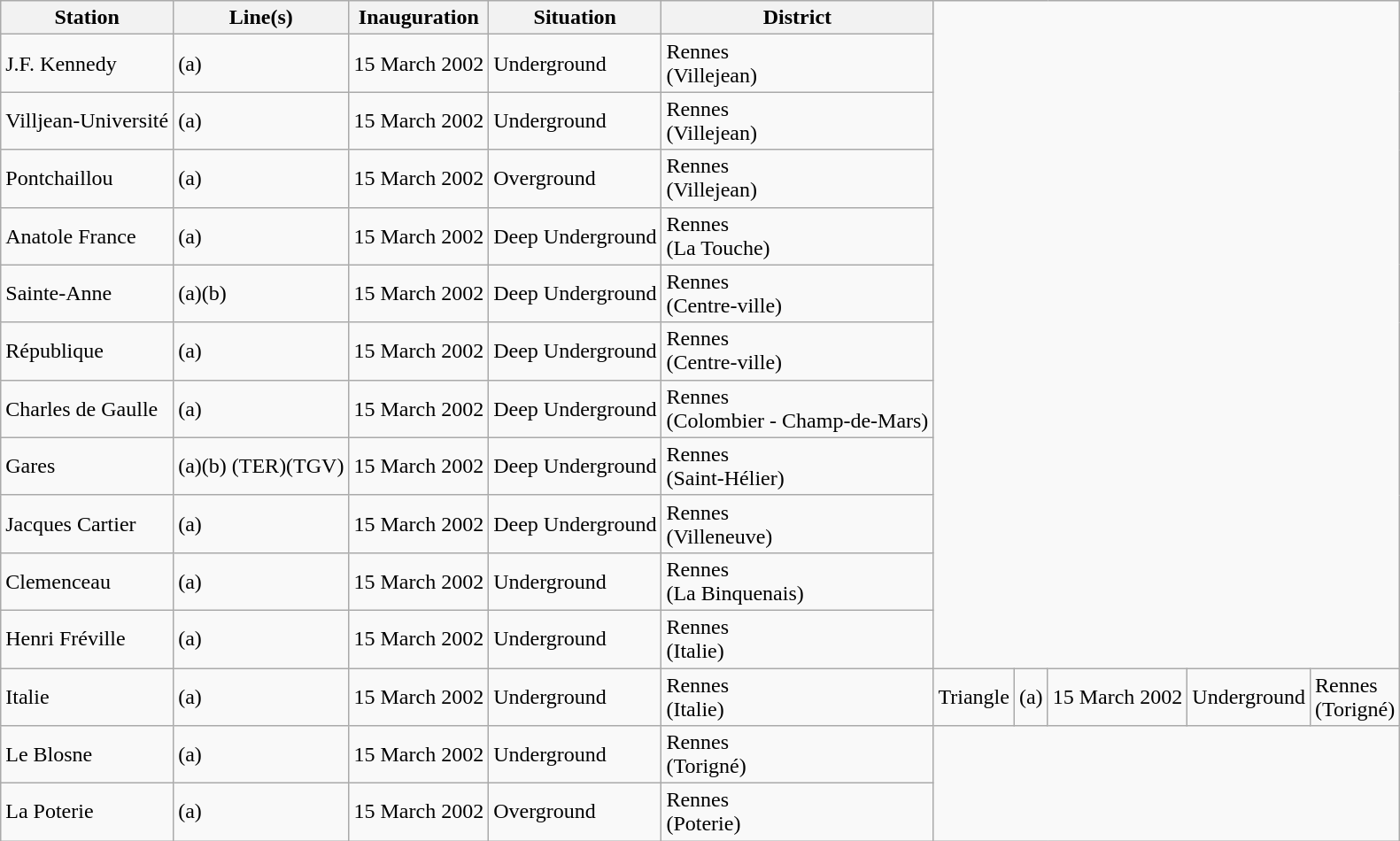<table class="wikitable sortable">
<tr>
<th>Station</th>
<th>Line(s)</th>
<th>Inauguration</th>
<th>Situation</th>
<th>District</th>
</tr>
<tr>
<td>J.F. Kennedy</td>
<td>(a)</td>
<td>15 March 2002</td>
<td>Underground</td>
<td>Rennes<br>(Villejean)</td>
</tr>
<tr>
<td>Villjean-Université</td>
<td>(a)</td>
<td>15 March 2002</td>
<td>Underground</td>
<td>Rennes<br>(Villejean)</td>
</tr>
<tr>
<td>Pontchaillou</td>
<td>(a)</td>
<td>15 March 2002</td>
<td>Overground</td>
<td>Rennes<br>(Villejean)</td>
</tr>
<tr>
<td>Anatole France</td>
<td>(a)</td>
<td>15 March 2002</td>
<td>Deep Underground</td>
<td>Rennes<br>(La Touche)</td>
</tr>
<tr>
<td>Sainte-Anne</td>
<td>(a)(b)</td>
<td>15 March 2002</td>
<td>Deep Underground</td>
<td>Rennes<br>(Centre-ville)</td>
</tr>
<tr>
<td>République</td>
<td>(a)</td>
<td>15 March 2002</td>
<td>Deep Underground</td>
<td>Rennes<br>(Centre-ville)</td>
</tr>
<tr>
<td>Charles de Gaulle</td>
<td>(a)</td>
<td>15 March 2002</td>
<td>Deep Underground</td>
<td>Rennes<br>(Colombier - Champ-de-Mars)</td>
</tr>
<tr>
<td>Gares</td>
<td>(a)(b) (TER)(TGV)</td>
<td>15 March 2002</td>
<td>Deep Underground</td>
<td>Rennes<br>(Saint-Hélier)</td>
</tr>
<tr>
<td>Jacques Cartier</td>
<td>(a)</td>
<td>15 March 2002</td>
<td>Deep Underground</td>
<td>Rennes<br>(Villeneuve)</td>
</tr>
<tr>
<td>Clemenceau</td>
<td>(a)</td>
<td>15 March 2002</td>
<td>Underground</td>
<td>Rennes<br>(La Binquenais)</td>
</tr>
<tr>
<td>Henri Fréville</td>
<td>(a)</td>
<td>15 March 2002</td>
<td>Underground</td>
<td>Rennes<br>(Italie)</td>
</tr>
<tr>
<td>Italie</td>
<td>(a)</td>
<td>15 March 2002</td>
<td>Underground</td>
<td>Rennes<br>(Italie)</td>
<td>Triangle</td>
<td>(a)</td>
<td>15 March 2002</td>
<td>Underground</td>
<td>Rennes<br>(Torigné)</td>
</tr>
<tr>
<td>Le Blosne</td>
<td>(a)</td>
<td>15 March 2002</td>
<td>Underground</td>
<td>Rennes<br>(Torigné)</td>
</tr>
<tr>
<td>La Poterie</td>
<td>(a)</td>
<td>15 March 2002</td>
<td>Overground</td>
<td>Rennes<br>(Poterie)</td>
</tr>
</table>
